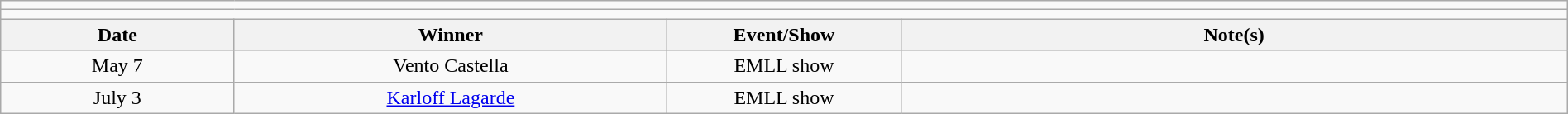<table class="wikitable" style="text-align:center; width:100%;">
<tr>
<td colspan=5></td>
</tr>
<tr>
<td colspan=5><strong></strong></td>
</tr>
<tr>
<th width=14%>Date</th>
<th width=26%>Winner</th>
<th width=14%>Event/Show</th>
<th width=40%>Note(s)</th>
</tr>
<tr>
<td>May 7</td>
<td>Vento Castella</td>
<td>EMLL show</td>
<td align=left></td>
</tr>
<tr>
<td>July 3</td>
<td><a href='#'>Karloff Lagarde</a></td>
<td>EMLL show</td>
<td align=left></td>
</tr>
</table>
